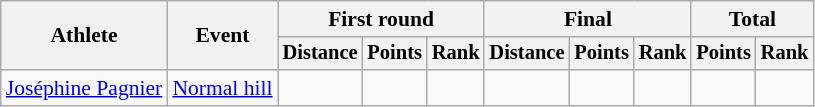<table class="wikitable" style="font-size:90%">
<tr>
<th rowspan=2>Athlete</th>
<th rowspan=2>Event</th>
<th colspan=3>First round</th>
<th colspan=3>Final</th>
<th colspan=2>Total</th>
</tr>
<tr style="font-size:95%">
<th>Distance</th>
<th>Points</th>
<th>Rank</th>
<th>Distance</th>
<th>Points</th>
<th>Rank</th>
<th>Points</th>
<th>Rank</th>
</tr>
<tr align=center>
<td align=left><a href='#'>Joséphine Pagnier</a></td>
<td align=left><a href='#'>Normal hill</a></td>
<td></td>
<td></td>
<td></td>
<td></td>
<td></td>
<td></td>
<td></td>
<td></td>
</tr>
</table>
